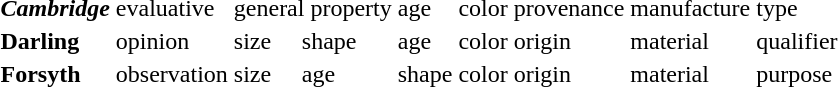<table>
<tr>
<td><strong><em>Cambridge</em></strong></td>
<td>evaluative</td>
<td colspan="2">general property</td>
<td>age</td>
<td>color</td>
<td>provenance</td>
<td>manufacture</td>
<td>type</td>
</tr>
<tr>
<td><strong>Darling</strong></td>
<td>opinion</td>
<td>size</td>
<td>shape</td>
<td>age</td>
<td>color</td>
<td>origin</td>
<td>material</td>
<td>qualifier</td>
</tr>
<tr>
<td><strong>Forsyth</strong></td>
<td>observation</td>
<td>size</td>
<td>age</td>
<td>shape</td>
<td>color</td>
<td>origin</td>
<td>material</td>
<td>purpose</td>
</tr>
</table>
